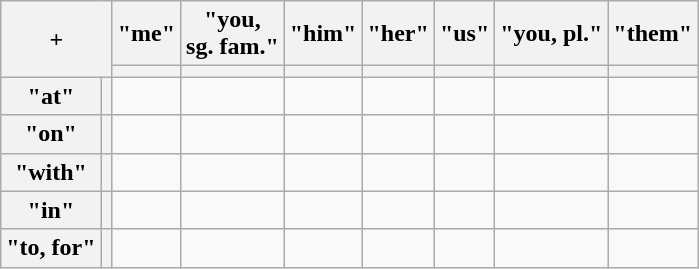<table class="wikitable">
<tr>
<th colspan="2" rowspan="2">+</th>
<th>"me"</th>
<th>"you,<br>sg. fam."</th>
<th>"him"</th>
<th>"her"</th>
<th>"us"</th>
<th>"you, pl."</th>
<th>"them"</th>
</tr>
<tr>
<th></th>
<th></th>
<th></th>
<th></th>
<th></th>
<th></th>
<th></th>
</tr>
<tr>
<th>"at"</th>
<th></th>
<td></td>
<td></td>
<td></td>
<td></td>
<td></td>
<td></td>
<td></td>
</tr>
<tr>
<th>"on"</th>
<th></th>
<td></td>
<td></td>
<td></td>
<td></td>
<td></td>
<td></td>
<td></td>
</tr>
<tr>
<th>"with"</th>
<th></th>
<td></td>
<td></td>
<td></td>
<td></td>
<td></td>
<td></td>
<td></td>
</tr>
<tr>
<th>"in"</th>
<th></th>
<td></td>
<td></td>
<td></td>
<td></td>
<td></td>
<td></td>
<td></td>
</tr>
<tr>
<th>"to, for"</th>
<th></th>
<td></td>
<td></td>
<td></td>
<td></td>
<td></td>
<td></td>
<td></td>
</tr>
</table>
